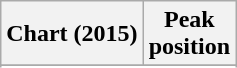<table class="wikitable sortable plainrowheaders" style="text-align:center">
<tr>
<th scope="col">Chart (2015)</th>
<th scope="col">Peak<br>position</th>
</tr>
<tr>
</tr>
<tr>
</tr>
</table>
